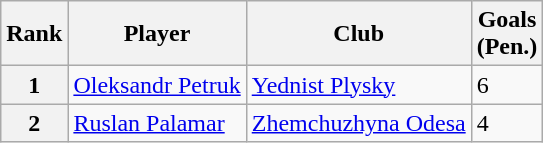<table class="wikitable">
<tr>
<th>Rank</th>
<th>Player</th>
<th>Club</th>
<th>Goals<br>(Pen.)</th>
</tr>
<tr>
<th>1</th>
<td align="left"> <a href='#'>Oleksandr Petruk</a></td>
<td align="left"><a href='#'>Yednist Plysky</a></td>
<td>6</td>
</tr>
<tr>
<th>2</th>
<td align="left"> <a href='#'>Ruslan Palamar</a></td>
<td align="left"><a href='#'>Zhemchuzhyna Odesa</a></td>
<td>4</td>
</tr>
</table>
